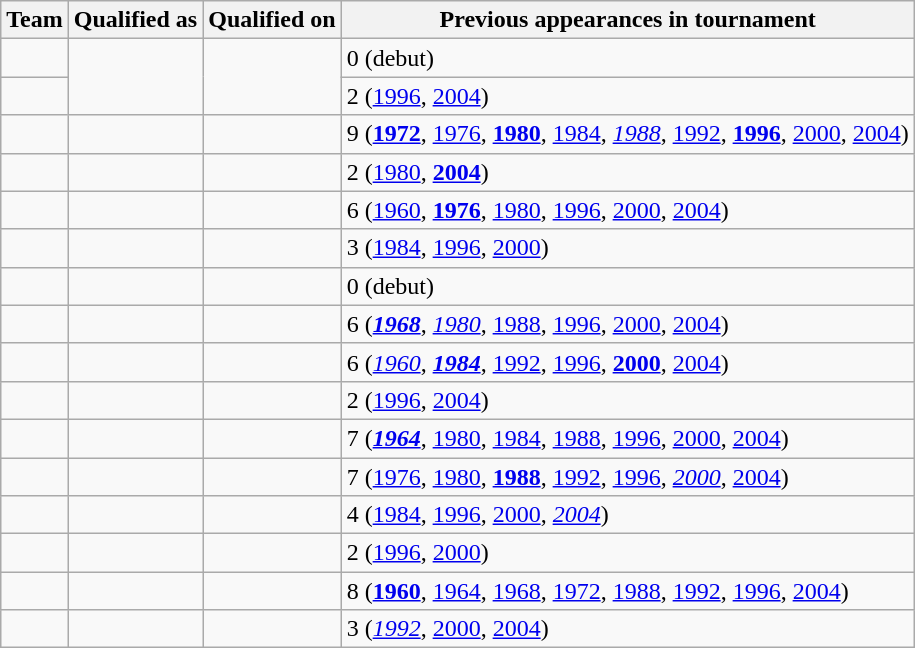<table class="wikitable sortable">
<tr>
<th>Team</th>
<th>Qualified as</th>
<th>Qualified on</th>
<th data-sort-type="number">Previous appearances in tournament</th>
</tr>
<tr>
<td></td>
<td rowspan="2"></td>
<td rowspan="2"></td>
<td>0 (debut)</td>
</tr>
<tr>
<td></td>
<td>2 (<a href='#'>1996</a>, <a href='#'>2004</a>)</td>
</tr>
<tr>
<td></td>
<td></td>
<td></td>
<td>9 (<strong><a href='#'>1972</a></strong>, <a href='#'>1976</a>, <strong><a href='#'>1980</a></strong>, <a href='#'>1984</a>, <em><a href='#'>1988</a></em>, <a href='#'>1992</a>, <strong><a href='#'>1996</a></strong>, <a href='#'>2000</a>, <a href='#'>2004</a>)</td>
</tr>
<tr>
<td></td>
<td></td>
<td></td>
<td>2 (<a href='#'>1980</a>, <strong><a href='#'>2004</a></strong>)</td>
</tr>
<tr>
<td></td>
<td></td>
<td></td>
<td>6 (<a href='#'>1960</a>, <strong><a href='#'>1976</a></strong>, <a href='#'>1980</a>, <a href='#'>1996</a>, <a href='#'>2000</a>, <a href='#'>2004</a>)</td>
</tr>
<tr>
<td></td>
<td></td>
<td></td>
<td>3 (<a href='#'>1984</a>, <a href='#'>1996</a>, <a href='#'>2000</a>)</td>
</tr>
<tr>
<td></td>
<td></td>
<td></td>
<td>0 (debut)</td>
</tr>
<tr>
<td></td>
<td></td>
<td></td>
<td>6 (<strong><em><a href='#'>1968</a></em></strong>, <em><a href='#'>1980</a></em>, <a href='#'>1988</a>, <a href='#'>1996</a>, <a href='#'>2000</a>, <a href='#'>2004</a>)</td>
</tr>
<tr>
<td></td>
<td></td>
<td></td>
<td>6 (<em><a href='#'>1960</a></em>, <strong><em><a href='#'>1984</a></em></strong>, <a href='#'>1992</a>, <a href='#'>1996</a>, <strong><a href='#'>2000</a></strong>, <a href='#'>2004</a>)</td>
</tr>
<tr>
<td></td>
<td></td>
<td></td>
<td>2 (<a href='#'>1996</a>, <a href='#'>2004</a>)</td>
</tr>
<tr>
<td></td>
<td></td>
<td></td>
<td>7 (<strong><em><a href='#'>1964</a></em></strong>, <a href='#'>1980</a>, <a href='#'>1984</a>, <a href='#'>1988</a>, <a href='#'>1996</a>, <a href='#'>2000</a>, <a href='#'>2004</a>)</td>
</tr>
<tr>
<td></td>
<td></td>
<td></td>
<td>7 (<a href='#'>1976</a>, <a href='#'>1980</a>, <strong><a href='#'>1988</a></strong>, <a href='#'>1992</a>, <a href='#'>1996</a>, <em><a href='#'>2000</a></em>, <a href='#'>2004</a>)</td>
</tr>
<tr>
<td></td>
<td></td>
<td></td>
<td>4 (<a href='#'>1984</a>, <a href='#'>1996</a>, <a href='#'>2000</a>, <em><a href='#'>2004</a></em>)</td>
</tr>
<tr>
<td></td>
<td></td>
<td></td>
<td>2 (<a href='#'>1996</a>, <a href='#'>2000</a>)</td>
</tr>
<tr>
<td></td>
<td></td>
<td></td>
<td>8 (<strong><a href='#'>1960</a></strong>, <a href='#'>1964</a>, <a href='#'>1968</a>, <a href='#'>1972</a>, <a href='#'>1988</a>, <a href='#'>1992</a>, <a href='#'>1996</a>, <a href='#'>2004</a>)</td>
</tr>
<tr>
<td></td>
<td></td>
<td></td>
<td>3 (<em><a href='#'>1992</a></em>, <a href='#'>2000</a>, <a href='#'>2004</a>)</td>
</tr>
</table>
